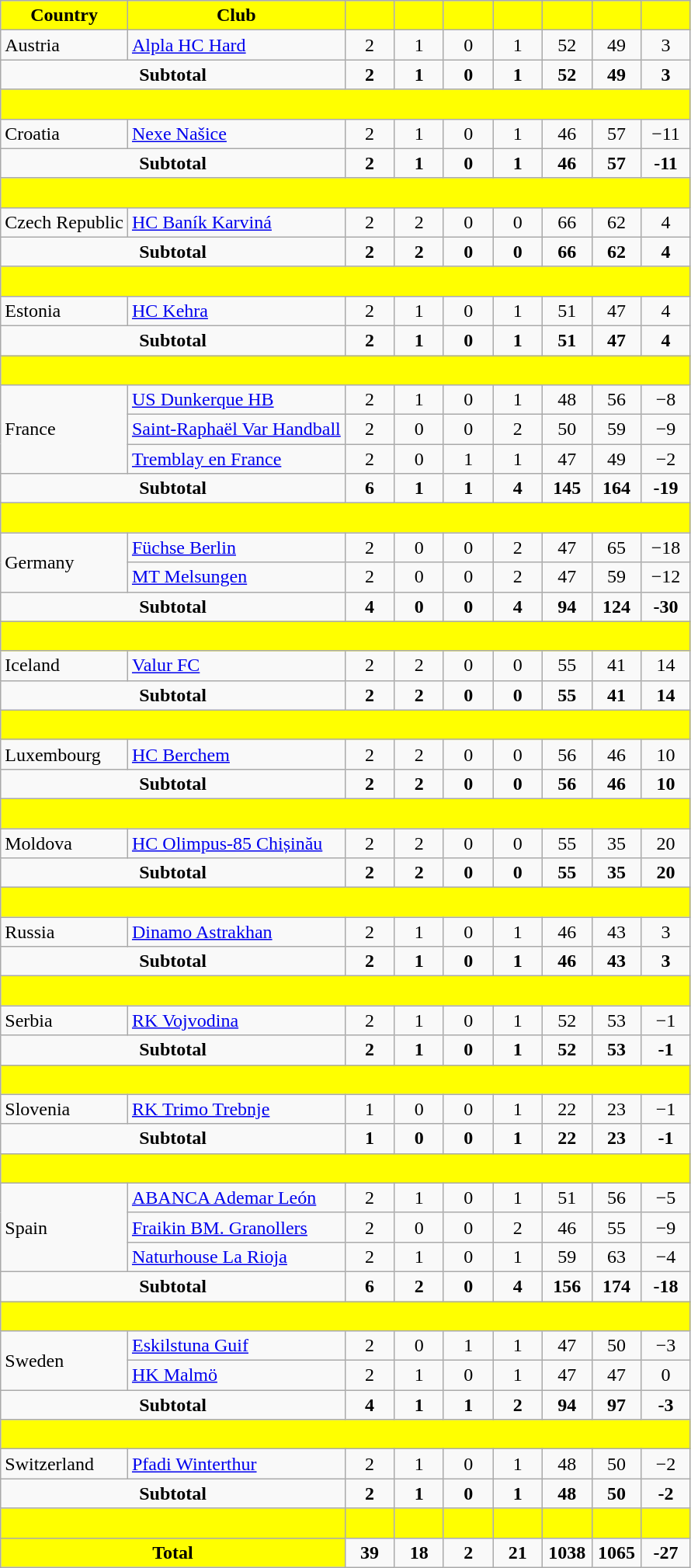<table class="wikitable collapsible collapsed" style="text-align: center">
<tr>
<th scope="col" style="color:black; background:yellow">Country</th>
<th scope="col" style="color:black; background:yellow">Club</th>
<th scope="col" width="35" style="color:black; background:yellow"></th>
<th scope="col" width="35" style="color:black; background:yellow"></th>
<th scope="col" width="35" style="color:black; background:yellow"></th>
<th scope="col" width="35" style="color:black; background:yellow"></th>
<th scope="col" width="35" style="color:black; background:yellow"></th>
<th scope="col" width="35" style="color:black; background:yellow"></th>
<th scope="col" width="35" style="color:black; background:yellow"></th>
</tr>
<tr>
<td align=left> Austria</td>
<td align=left><a href='#'>Alpla HC Hard</a></td>
<td>2</td>
<td>1</td>
<td>0</td>
<td>1</td>
<td>52</td>
<td>49</td>
<td>3</td>
</tr>
<tr>
<td scope="col" colspan=2 align-"center"><strong>Subtotal</strong></td>
<td><strong>2</strong></td>
<td><strong>1</strong></td>
<td><strong>0</strong></td>
<td><strong>1</strong></td>
<td><strong>52</strong></td>
<td><strong>49</strong></td>
<td><strong>3</strong></td>
</tr>
<tr>
<th scope="col" colspan=9 height="18" style="background:yellow"></th>
</tr>
<tr>
<td align=left> Croatia</td>
<td align=left><a href='#'>Nexe Našice</a></td>
<td>2</td>
<td>1</td>
<td>0</td>
<td>1</td>
<td>46</td>
<td>57</td>
<td>−11</td>
</tr>
<tr>
<td scope="col" colspan=2 align-"center"><strong>Subtotal</strong></td>
<td><strong>2</strong></td>
<td><strong>1</strong></td>
<td><strong>0</strong></td>
<td><strong>1</strong></td>
<td><strong>46</strong></td>
<td><strong>57</strong></td>
<td><strong>-11</strong></td>
</tr>
<tr>
<th scope="col" colspan=9 height="18" style="background:yellow"></th>
</tr>
<tr>
<td align=left> Czech Republic</td>
<td align=left><a href='#'>HC Baník Karviná</a></td>
<td>2</td>
<td>2</td>
<td>0</td>
<td>0</td>
<td>66</td>
<td>62</td>
<td>4</td>
</tr>
<tr>
<td scope="col" colspan=2 align-"center"><strong>Subtotal</strong></td>
<td><strong>2</strong></td>
<td><strong>2</strong></td>
<td><strong>0</strong></td>
<td><strong>0</strong></td>
<td><strong>66</strong></td>
<td><strong>62</strong></td>
<td><strong>4</strong></td>
</tr>
<tr>
<th scope="col" colspan=9 height="18" style="background:yellow"></th>
</tr>
<tr>
<td align=left> Estonia</td>
<td align=left><a href='#'>HC Kehra</a></td>
<td>2</td>
<td>1</td>
<td>0</td>
<td>1</td>
<td>51</td>
<td>47</td>
<td>4</td>
</tr>
<tr>
<td scope="col" colspan=2 align-"center"><strong>Subtotal</strong></td>
<td><strong>2</strong></td>
<td><strong>1</strong></td>
<td><strong>0</strong></td>
<td><strong>1</strong></td>
<td><strong>51</strong></td>
<td><strong>47</strong></td>
<td><strong>4</strong></td>
</tr>
<tr>
<th scope="col" colspan=9 height="18" style="background:yellow"></th>
</tr>
<tr>
<td rowspan=3 align=left> France</td>
<td align=left><a href='#'>US Dunkerque HB</a></td>
<td>2</td>
<td>1</td>
<td>0</td>
<td>1</td>
<td>48</td>
<td>56</td>
<td>−8</td>
</tr>
<tr>
<td align=left><a href='#'>Saint-Raphaël Var Handball</a></td>
<td>2</td>
<td>0</td>
<td>0</td>
<td>2</td>
<td>50</td>
<td>59</td>
<td>−9</td>
</tr>
<tr>
<td align=left><a href='#'>Tremblay en France</a></td>
<td>2</td>
<td>0</td>
<td>1</td>
<td>1</td>
<td>47</td>
<td>49</td>
<td>−2</td>
</tr>
<tr>
<td scope="col" colspan=2 align-"center"><strong>Subtotal</strong></td>
<td><strong>6</strong></td>
<td><strong>1</strong></td>
<td><strong>1</strong></td>
<td><strong>4</strong></td>
<td><strong>145</strong></td>
<td><strong>164</strong></td>
<td><strong>-19</strong></td>
</tr>
<tr>
<th scope="col" colspan=9 height="18" style="background:yellow"></th>
</tr>
<tr>
<td rowspan=2 align=left> Germany</td>
<td align=left><a href='#'>Füchse Berlin</a></td>
<td>2</td>
<td>0</td>
<td>0</td>
<td>2</td>
<td>47</td>
<td>65</td>
<td>−18</td>
</tr>
<tr>
<td align=left><a href='#'>MT Melsungen</a></td>
<td>2</td>
<td>0</td>
<td>0</td>
<td>2</td>
<td>47</td>
<td>59</td>
<td>−12</td>
</tr>
<tr>
<td scope="col" colspan=2 align-"center"><strong>Subtotal</strong></td>
<td><strong>4</strong></td>
<td><strong>0</strong></td>
<td><strong>0</strong></td>
<td><strong>4</strong></td>
<td><strong>94</strong></td>
<td><strong>124</strong></td>
<td><strong>-30</strong></td>
</tr>
<tr>
<th scope="col" colspan=9 height="18" style="background:yellow"></th>
</tr>
<tr>
<td align=left> Iceland</td>
<td align=left><a href='#'>Valur FC</a></td>
<td>2</td>
<td>2</td>
<td>0</td>
<td>0</td>
<td>55</td>
<td>41</td>
<td>14</td>
</tr>
<tr>
<td scope="col" colspan=2 align-"center"><strong>Subtotal</strong></td>
<td><strong>2</strong></td>
<td><strong>2</strong></td>
<td><strong>0</strong></td>
<td><strong>0</strong></td>
<td><strong>55</strong></td>
<td><strong>41</strong></td>
<td><strong>14</strong></td>
</tr>
<tr>
<th scope="col" colspan=9 height="18" style="background:yellow"></th>
</tr>
<tr>
<td align=left> Luxembourg</td>
<td align=left><a href='#'>HC Berchem</a></td>
<td>2</td>
<td>2</td>
<td>0</td>
<td>0</td>
<td>56</td>
<td>46</td>
<td>10</td>
</tr>
<tr>
<td scope="col" colspan=2 align-"center"><strong>Subtotal</strong></td>
<td><strong>2</strong></td>
<td><strong>2</strong></td>
<td><strong>0</strong></td>
<td><strong>0</strong></td>
<td><strong>56</strong></td>
<td><strong>46</strong></td>
<td><strong>10</strong></td>
</tr>
<tr>
<th scope="col" colspan=9 height="18" style="background:yellow"></th>
</tr>
<tr>
<td align=left> Moldova</td>
<td align=left><a href='#'>HC Olimpus-85 Chișinău</a></td>
<td>2</td>
<td>2</td>
<td>0</td>
<td>0</td>
<td>55</td>
<td>35</td>
<td>20</td>
</tr>
<tr>
<td scope="col" colspan=2 align-"center"><strong>Subtotal</strong></td>
<td><strong>2</strong></td>
<td><strong>2</strong></td>
<td><strong>0</strong></td>
<td><strong>0</strong></td>
<td><strong>55</strong></td>
<td><strong>35</strong></td>
<td><strong>20</strong></td>
</tr>
<tr>
<th scope="col" colspan=9 height="18" style="background:yellow"></th>
</tr>
<tr>
<td align=left> Russia</td>
<td align=left><a href='#'>Dinamo Astrakhan</a></td>
<td>2</td>
<td>1</td>
<td>0</td>
<td>1</td>
<td>46</td>
<td>43</td>
<td>3</td>
</tr>
<tr>
<td scope="col" colspan=2 align-"center"><strong>Subtotal</strong></td>
<td><strong>2</strong></td>
<td><strong>1</strong></td>
<td><strong>0</strong></td>
<td><strong>1</strong></td>
<td><strong>46</strong></td>
<td><strong>43</strong></td>
<td><strong>3</strong></td>
</tr>
<tr>
<th scope="col" colspan=9 height="18" style="background:yellow"></th>
</tr>
<tr>
<td align=left> Serbia</td>
<td align=left><a href='#'>RK Vojvodina</a></td>
<td>2</td>
<td>1</td>
<td>0</td>
<td>1</td>
<td>52</td>
<td>53</td>
<td>−1</td>
</tr>
<tr>
<td scope="col" colspan=2 align-"center"><strong>Subtotal</strong></td>
<td><strong>2</strong></td>
<td><strong>1</strong></td>
<td><strong>0</strong></td>
<td><strong>1</strong></td>
<td><strong>52</strong></td>
<td><strong>53</strong></td>
<td><strong>-1</strong></td>
</tr>
<tr>
<th scope="col" colspan=9 height="18" style="background:yellow"></th>
</tr>
<tr>
<td align=left> Slovenia</td>
<td align=left><a href='#'>RK Trimo Trebnje</a></td>
<td>1</td>
<td>0</td>
<td>0</td>
<td>1</td>
<td>22</td>
<td>23</td>
<td>−1</td>
</tr>
<tr>
<td scope="col" colspan=2 align-"center"><strong>Subtotal</strong></td>
<td><strong>1</strong></td>
<td><strong>0</strong></td>
<td><strong>0</strong></td>
<td><strong>1</strong></td>
<td><strong>22</strong></td>
<td><strong>23</strong></td>
<td><strong>-1</strong></td>
</tr>
<tr>
<th scope="col" colspan=9 height="18" style="background:yellow"></th>
</tr>
<tr>
<td rowspan=3 align=left> Spain</td>
<td align=left><a href='#'>ABANCA Ademar León</a></td>
<td>2</td>
<td>1</td>
<td>0</td>
<td>1</td>
<td>51</td>
<td>56</td>
<td>−5</td>
</tr>
<tr>
<td align=left><a href='#'>Fraikin BM. Granollers</a></td>
<td>2</td>
<td>0</td>
<td>0</td>
<td>2</td>
<td>46</td>
<td>55</td>
<td>−9</td>
</tr>
<tr>
<td align=left><a href='#'>Naturhouse La Rioja</a></td>
<td>2</td>
<td>1</td>
<td>0</td>
<td>1</td>
<td>59</td>
<td>63</td>
<td>−4</td>
</tr>
<tr>
<td scope="col" colspan=2 align-"center"><strong>Subtotal</strong></td>
<td><strong>6</strong></td>
<td><strong>2</strong></td>
<td><strong>0</strong></td>
<td><strong>4</strong></td>
<td><strong>156</strong></td>
<td><strong>174</strong></td>
<td><strong>-18</strong></td>
</tr>
<tr>
<th scope="col" colspan=9 height="18" style="background:yellow"></th>
</tr>
<tr>
<td rowspan=2 align=left> Sweden</td>
<td align=left><a href='#'>Eskilstuna Guif</a></td>
<td>2</td>
<td>0</td>
<td>1</td>
<td>1</td>
<td>47</td>
<td>50</td>
<td>−3</td>
</tr>
<tr>
<td align=left><a href='#'>HK Malmö</a></td>
<td>2</td>
<td>1</td>
<td>0</td>
<td>1</td>
<td>47</td>
<td>47</td>
<td>0</td>
</tr>
<tr>
<td scope="col" colspan=2 align-"center"><strong>Subtotal</strong></td>
<td><strong>4</strong></td>
<td><strong>1</strong></td>
<td><strong>1</strong></td>
<td><strong>2</strong></td>
<td><strong>94</strong></td>
<td><strong>97</strong></td>
<td><strong>-3</strong></td>
</tr>
<tr>
<th scope="col" colspan=9 height="18" style="background:yellow"></th>
</tr>
<tr>
<td align=left> Switzerland</td>
<td align=left><a href='#'>Pfadi Winterthur</a></td>
<td>2</td>
<td>1</td>
<td>0</td>
<td>1</td>
<td>48</td>
<td>50</td>
<td>−2</td>
</tr>
<tr>
<td scope="col" colspan=2 align-"center"><strong>Subtotal</strong></td>
<td><strong>2</strong></td>
<td><strong>1</strong></td>
<td><strong>0</strong></td>
<td><strong>1</strong></td>
<td><strong>48</strong></td>
<td><strong>50</strong></td>
<td><strong>-2</strong></td>
</tr>
<tr>
<th scope="col" colspan=2 height="18" style="color:black; background:yellow"></th>
<th scope="col" width="35" style="color:black; background:yellow"></th>
<th scope="col" width="35" style="color:black; background:yellow"></th>
<th scope="col" width="35" style="color:black; background:yellow"></th>
<th scope="col" width="35" style="color:black; background:yellow"></th>
<th scope="col" width="35" style="color:black; background:yellow"></th>
<th scope="col" width="35" style="color:black; background:yellow"></th>
<th scope="col" width="35" style="color:black; background:yellow"></th>
</tr>
<tr>
<td colspan=2 align-"center" style="color:black; background:yellow"><strong>Total</strong></td>
<td><strong>39</strong></td>
<td><strong>18</strong></td>
<td><strong>2</strong></td>
<td><strong>21</strong></td>
<td><strong>1038</strong></td>
<td><strong>1065</strong></td>
<td><strong>-27</strong></td>
</tr>
</table>
